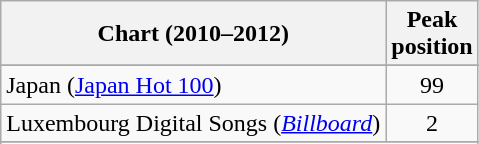<table class="wikitable sortable">
<tr>
<th>Chart (2010–2012)</th>
<th>Peak<br>position</th>
</tr>
<tr>
</tr>
<tr>
</tr>
<tr>
</tr>
<tr>
</tr>
<tr>
</tr>
<tr>
</tr>
<tr>
</tr>
<tr>
</tr>
<tr>
</tr>
<tr>
<td>Japan (<a href='#'>Japan Hot 100</a>)</td>
<td style="text-align:center;">99</td>
</tr>
<tr>
<td>Luxembourg Digital Songs (<em><a href='#'>Billboard</a></em>)</td>
<td style="text-align:center;">2</td>
</tr>
<tr>
</tr>
<tr>
</tr>
<tr>
</tr>
<tr>
</tr>
<tr>
</tr>
<tr>
</tr>
<tr>
</tr>
<tr>
</tr>
<tr>
</tr>
<tr>
</tr>
</table>
